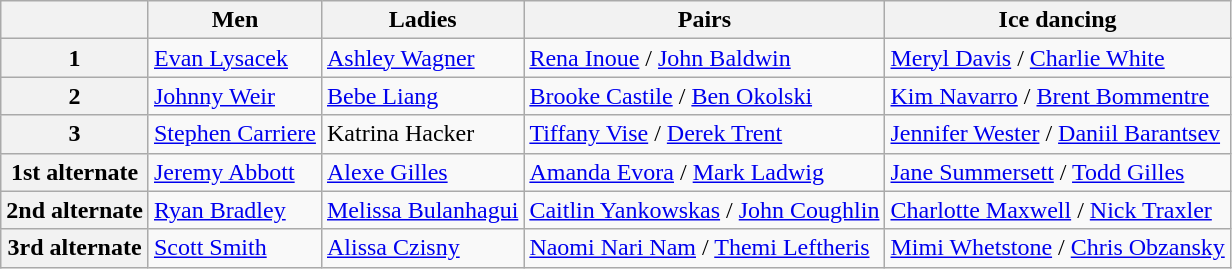<table class="wikitable">
<tr>
<th></th>
<th>Men</th>
<th>Ladies</th>
<th>Pairs</th>
<th>Ice dancing</th>
</tr>
<tr>
<th>1</th>
<td><a href='#'>Evan Lysacek</a></td>
<td><a href='#'>Ashley Wagner</a></td>
<td><a href='#'>Rena Inoue</a> / <a href='#'>John Baldwin</a></td>
<td><a href='#'>Meryl Davis</a> / <a href='#'>Charlie White</a></td>
</tr>
<tr>
<th>2</th>
<td><a href='#'>Johnny Weir</a></td>
<td><a href='#'>Bebe Liang</a></td>
<td><a href='#'>Brooke Castile</a> / <a href='#'>Ben Okolski</a></td>
<td><a href='#'>Kim Navarro</a> / <a href='#'>Brent Bommentre</a></td>
</tr>
<tr>
<th>3</th>
<td><a href='#'>Stephen Carriere</a></td>
<td>Katrina Hacker</td>
<td><a href='#'>Tiffany Vise</a> / <a href='#'>Derek Trent</a></td>
<td><a href='#'>Jennifer Wester</a> / <a href='#'>Daniil Barantsev</a></td>
</tr>
<tr>
<th>1st alternate</th>
<td><a href='#'>Jeremy Abbott</a></td>
<td><a href='#'>Alexe Gilles</a></td>
<td><a href='#'>Amanda Evora</a> / <a href='#'>Mark Ladwig</a></td>
<td><a href='#'>Jane Summersett</a> / <a href='#'>Todd Gilles</a></td>
</tr>
<tr>
<th>2nd alternate</th>
<td><a href='#'>Ryan Bradley</a></td>
<td><a href='#'>Melissa Bulanhagui</a></td>
<td><a href='#'>Caitlin Yankowskas</a> / <a href='#'>John Coughlin</a></td>
<td><a href='#'>Charlotte Maxwell</a> / <a href='#'>Nick Traxler</a></td>
</tr>
<tr>
<th>3rd alternate</th>
<td><a href='#'>Scott Smith</a></td>
<td><a href='#'>Alissa Czisny</a></td>
<td><a href='#'>Naomi Nari Nam</a> / <a href='#'>Themi Leftheris</a></td>
<td><a href='#'>Mimi Whetstone</a> / <a href='#'>Chris Obzansky</a></td>
</tr>
</table>
